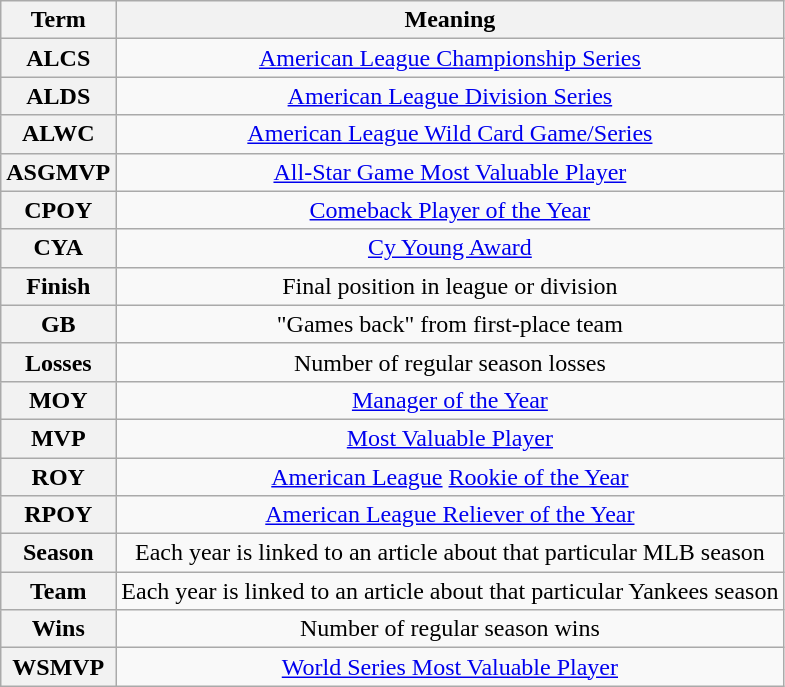<table class="wikitable plainrowheaders" style="text-align:center;">
<tr>
<th scope="col">Term</th>
<th scope="col">Meaning</th>
</tr>
<tr>
<th scope="row" style="text-align:center;">ALCS</th>
<td><a href='#'>American League Championship Series</a></td>
</tr>
<tr>
<th scope="row" style="text-align:center;">ALDS</th>
<td><a href='#'>American League Division Series</a></td>
</tr>
<tr>
<th scope="row" style="text-align:center;">ALWC</th>
<td><a href='#'>American League Wild Card Game/Series</a></td>
</tr>
<tr>
<th scope="row" style="text-align:center;">ASGMVP</th>
<td><a href='#'>All-Star Game Most Valuable Player</a></td>
</tr>
<tr>
<th scope="row" style="text-align:center;">CPOY</th>
<td><a href='#'>Comeback Player of the Year</a></td>
</tr>
<tr>
<th scope="row" style="text-align:center;">CYA</th>
<td><a href='#'>Cy Young Award</a></td>
</tr>
<tr>
<th scope="row" style="text-align:center;">Finish</th>
<td>Final position in league or division</td>
</tr>
<tr>
<th scope="row" style="text-align:center;">GB</th>
<td>"Games back" from first-place team</td>
</tr>
<tr>
<th scope="row" style="text-align:center;">Losses</th>
<td>Number of regular season losses</td>
</tr>
<tr>
<th scope="row" style="text-align:center;">MOY</th>
<td><a href='#'>Manager of the Year</a></td>
</tr>
<tr>
<th scope="row" style="text-align:center;">MVP</th>
<td><a href='#'>Most Valuable Player</a></td>
</tr>
<tr>
<th scope="row" style="text-align:center;">ROY</th>
<td><a href='#'>American League</a> <a href='#'>Rookie of the Year</a></td>
</tr>
<tr>
<th scope="row" style="text-align:center;">RPOY</th>
<td><a href='#'>American League Reliever of the Year</a></td>
</tr>
<tr>
<th scope="row" style="text-align:center;">Season</th>
<td>Each year is linked to an article about that particular MLB season</td>
</tr>
<tr>
<th scope="row" style="text-align:center;">Team</th>
<td>Each year is linked to an article about that particular Yankees season</td>
</tr>
<tr>
<th scope="row" style="text-align:center;">Wins</th>
<td>Number of regular season wins</td>
</tr>
<tr>
<th scope="row" style="text-align:center;">WSMVP</th>
<td><a href='#'>World Series Most Valuable Player</a></td>
</tr>
</table>
